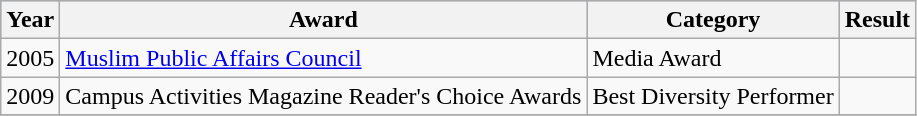<table class="wikitable sortable">
<tr style="background:#b0c4de; text-align:center;">
<th>Year</th>
<th>Award</th>
<th>Category</th>
<th>Result</th>
</tr>
<tr>
<td>2005</td>
<td><a href='#'>Muslim Public Affairs Council</a></td>
<td>Media Award</td>
<td></td>
</tr>
<tr>
<td>2009</td>
<td>Campus Activities Magazine Reader's Choice Awards</td>
<td>Best Diversity Performer</td>
<td></td>
</tr>
<tr>
</tr>
</table>
